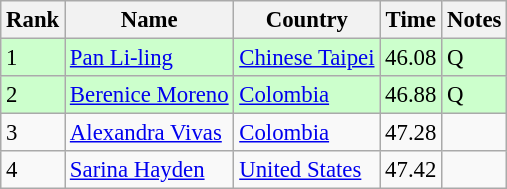<table class="wikitable" style="font-size:95%" style="text-align:center; width:35em;">
<tr>
<th>Rank</th>
<th>Name</th>
<th>Country</th>
<th>Time</th>
<th>Notes</th>
</tr>
<tr bgcolor=ccffcc>
<td>1</td>
<td align=left><a href='#'>Pan Li-ling</a></td>
<td align="left"> <a href='#'>Chinese Taipei</a></td>
<td>46.08</td>
<td>Q</td>
</tr>
<tr bgcolor=ccffcc>
<td>2</td>
<td align=left><a href='#'>Berenice Moreno</a></td>
<td align="left"> <a href='#'>Colombia</a></td>
<td>46.88</td>
<td>Q</td>
</tr>
<tr>
<td>3</td>
<td align=left><a href='#'>Alexandra Vivas</a></td>
<td align="left"> <a href='#'>Colombia</a></td>
<td>47.28</td>
<td></td>
</tr>
<tr>
<td>4</td>
<td align=left><a href='#'>Sarina Hayden</a></td>
<td align=left> <a href='#'>United States</a></td>
<td>47.42</td>
<td></td>
</tr>
</table>
